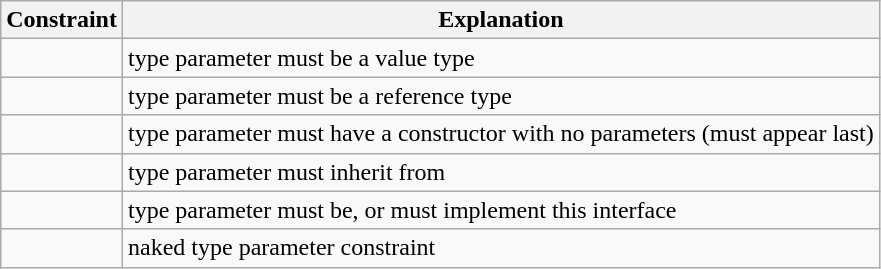<table class="wikitable">
<tr>
<th>Constraint</th>
<th>Explanation</th>
</tr>
<tr>
<td></td>
<td>type parameter must be a value type</td>
</tr>
<tr>
<td></td>
<td>type parameter must be a reference type</td>
</tr>
<tr>
<td></td>
<td>type parameter must have a constructor with no parameters (must appear last)</td>
</tr>
<tr>
<td></td>
<td>type parameter must inherit from </td>
</tr>
<tr>
<td></td>
<td>type parameter must be, or must implement this interface</td>
</tr>
<tr>
<td></td>
<td>naked type parameter constraint</td>
</tr>
</table>
